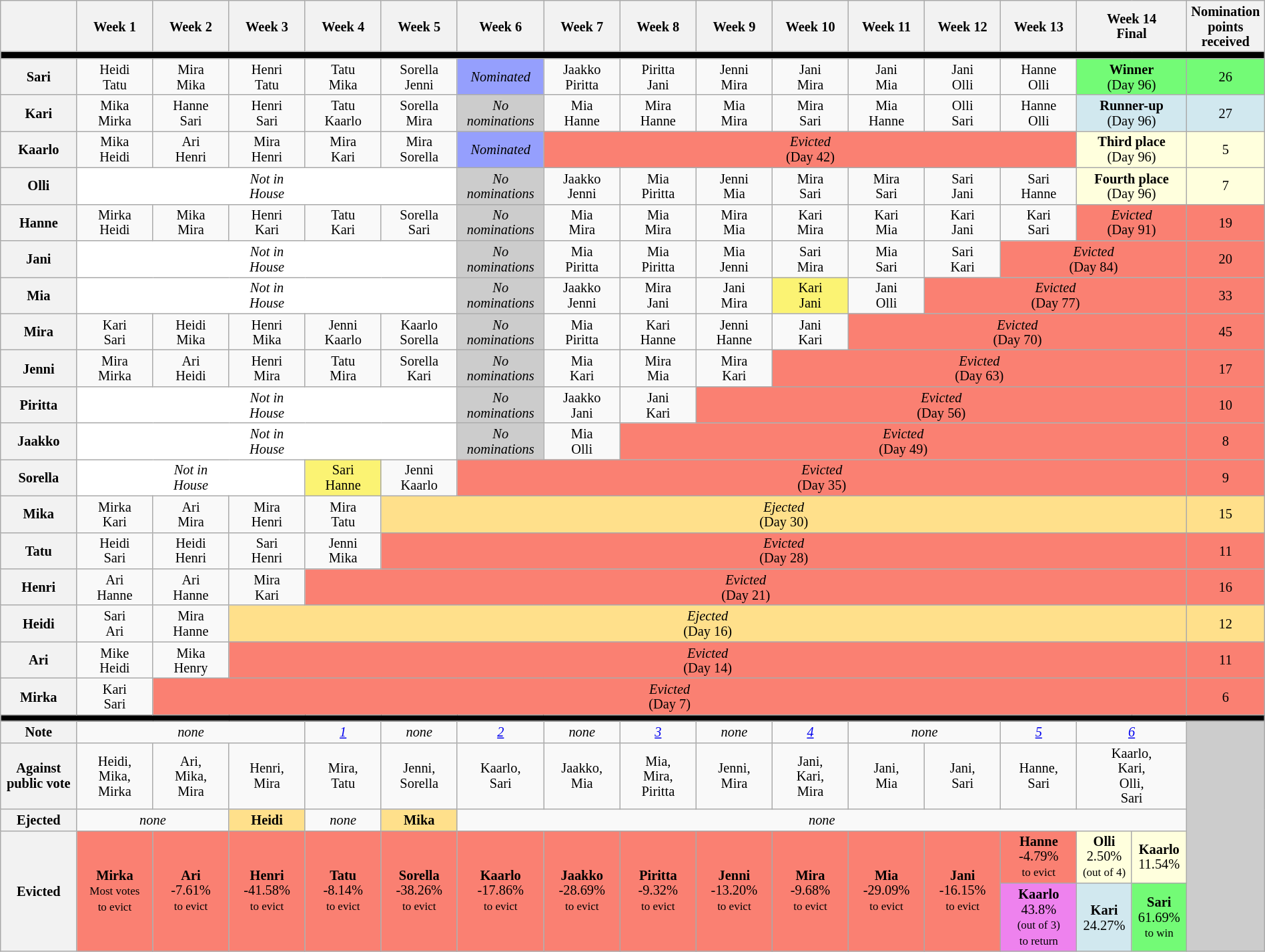<table class="wikitable" style="text-align:center; width:100%; font-size:85%; line-height:15px;">
<tr>
<th style="width:5%"></th>
<th style="width:5%">Week 1</th>
<th style="width:5%">Week 2</th>
<th style="width:5%">Week 3</th>
<th style="width:5%">Week 4</th>
<th style="width:5%">Week 5</th>
<th style="width:5%">Week 6</th>
<th style="width:5%">Week 7</th>
<th style="width:5%">Week 8</th>
<th style="width:5%">Week 9</th>
<th style="width:5%">Week 10</th>
<th style="width:5%">Week 11</th>
<th style="width:5%">Week 12</th>
<th style="width:5%">Week 13</th>
<th style="width:5%" colspan="2">Week 14<br>Final</th>
<th style="width:1%">Nomination<br>points<br>received</th>
</tr>
<tr>
<th style="background:#000" colspan="17"></th>
</tr>
<tr>
<th>Sari</th>
<td>Heidi<br>Tatu</td>
<td>Mira<br>Mika</td>
<td>Henri<br>Tatu</td>
<td>Tatu<br>Mika</td>
<td>Sorella<br>Jenni</td>
<td style="background:#959FFD"><em>Nominated</em></td>
<td>Jaakko<br>Piritta</td>
<td>Piritta<br>Jani</td>
<td>Jenni<br>Mira</td>
<td>Jani<br>Mira</td>
<td>Jani<br>Mia</td>
<td>Jani<br>Olli</td>
<td>Hanne<br>Olli</td>
<td style="background:#73FB76" colspan="2"><strong>Winner</strong><br>(Day 96)</td>
<td style="background:#73FB76">26</td>
</tr>
<tr>
<th>Kari</th>
<td>Mika<br>Mirka</td>
<td>Hanne<br>Sari</td>
<td>Henri<br>Sari</td>
<td>Tatu<br>Kaarlo</td>
<td>Sorella<br>Mira</td>
<td style="background:#CCC"><em>No<br>nominations</em></td>
<td>Mia<br>Hanne</td>
<td>Mira<br>Hanne</td>
<td>Mia<br>Mira</td>
<td>Mira<br>Sari</td>
<td>Mia<br>Hanne</td>
<td>Olli<br>Sari</td>
<td>Hanne<br>Olli</td>
<td style="background:#D1E8EF" colspan="2"><strong>Runner-up</strong><br>(Day 96)</td>
<td style="background:#D1E8EF">27</td>
</tr>
<tr>
<th>Kaarlo</th>
<td>Mika<br>Heidi</td>
<td>Ari<br>Henri</td>
<td>Mira<br>Henri</td>
<td>Mira<br>Kari</td>
<td>Mira<br>Sorella</td>
<td style="background:#959FFD"><em>Nominated</em></td>
<td style="background:#FA8072" colspan="7"><em>Evicted</em><br>(Day 42)</td>
<td style="background:#FFFFDD" colspan="2"><strong>Third place</strong><br>(Day 96)</td>
<td style="background:#FFFFDD">5</td>
</tr>
<tr>
<th>Olli</th>
<td style="background:#FFF" colspan="5"><em>Not in<br>House</em></td>
<td style="background:#CCC"><em>No<br>nominations</em></td>
<td>Jaakko<br>Jenni</td>
<td>Mia<br>Piritta</td>
<td>Jenni<br>Mia</td>
<td>Mira<br>Sari</td>
<td>Mira<br>Sari</td>
<td>Sari<br>Jani</td>
<td>Sari<br>Hanne</td>
<td style="background:#FFFFDD" colspan="2"><strong>Fourth place</strong><br>(Day 96)</td>
<td style="background:#FFFFDD">7</td>
</tr>
<tr>
<th>Hanne</th>
<td>Mirka<br>Heidi</td>
<td>Mika<br>Mira</td>
<td>Henri<br>Kari</td>
<td>Tatu<br>Kari</td>
<td>Sorella<br>Sari</td>
<td style="background:#CCC"><em>No<br>nominations</em></td>
<td>Mia<br>Mira</td>
<td>Mia<br>Mira</td>
<td>Mira<br>Mia</td>
<td>Kari<br>Mira</td>
<td>Kari<br>Mia</td>
<td>Kari<br>Jani</td>
<td>Kari<br>Sari</td>
<td style="background:#FA8072" colspan="2"><em>Evicted</em><br>(Day 91)</td>
<td style="background:#FA8072">19</td>
</tr>
<tr>
<th>Jani</th>
<td style="background:#FFF" colspan="5"><em>Not in<br>House</em></td>
<td style="background:#CCC"><em>No<br>nominations</em></td>
<td>Mia<br>Piritta</td>
<td>Mia<br>Piritta</td>
<td>Mia<br>Jenni</td>
<td>Sari<br>Mira</td>
<td>Mia<br>Sari</td>
<td>Sari<br>Kari</td>
<td style="background:#FA8072" colspan="3"><em>Evicted</em><br>(Day 84)</td>
<td style="background:#FA8072">20</td>
</tr>
<tr>
<th>Mia</th>
<td style="background:#FFF" colspan="5"><em>Not in<br>House</em></td>
<td style="background:#CCC"><em>No<br>nominations</em></td>
<td>Jaakko<br>Jenni</td>
<td>Mira<br>Jani</td>
<td>Jani<br>Mira</td>
<td style="background:#FBF373">Kari<br>Jani</td>
<td>Jani<br>Olli</td>
<td style="background:#FA8072" colspan="4"><em>Evicted</em><br>(Day 77)</td>
<td style="background:#FA8072">33</td>
</tr>
<tr>
<th>Mira</th>
<td>Kari<br>Sari</td>
<td>Heidi<br>Mika</td>
<td>Henri<br>Mika</td>
<td>Jenni<br>Kaarlo</td>
<td>Kaarlo<br>Sorella</td>
<td style="background:#CCC"><em>No<br>nominations</em></td>
<td>Mia<br>Piritta</td>
<td>Kari<br>Hanne</td>
<td>Jenni<br>Hanne</td>
<td>Jani<br>Kari</td>
<td style="background:#FA8072" colspan="5"><em>Evicted</em><br>(Day 70)</td>
<td style="background:#FA8072">45</td>
</tr>
<tr>
<th>Jenni</th>
<td>Mira<br>Mirka</td>
<td>Ari<br>Heidi</td>
<td>Henri<br>Mira</td>
<td>Tatu<br>Mira</td>
<td>Sorella<br>Kari</td>
<td style="background:#CCC"><em>No<br>nominations</em></td>
<td>Mia<br>Kari</td>
<td>Mira<br>Mia</td>
<td>Mira<br>Kari</td>
<td style="background:#FA8072" colspan="6"><em>Evicted</em><br>(Day 63)</td>
<td style="background:#FA8072">17</td>
</tr>
<tr>
<th>Piritta</th>
<td style="background:#FFF" colspan="5"><em>Not in<br>House</em></td>
<td style="background:#CCC"><em>No<br>nominations</em></td>
<td>Jaakko<br>Jani</td>
<td>Jani<br>Kari</td>
<td style="background:#FA8072" colspan="7"><em>Evicted</em><br>(Day 56)</td>
<td style="background:#FA8072">10</td>
</tr>
<tr>
<th>Jaakko</th>
<td style="background:#FFF" colspan="5"><em>Not in<br>House</em></td>
<td style="background:#CCC"><em>No<br>nominations</em></td>
<td>Mia<br>Olli</td>
<td style="background:#FA8072" colspan="8"><em>Evicted</em><br>(Day 49)</td>
<td style="background:#FA8072">8</td>
</tr>
<tr>
<th>Sorella</th>
<td style="background:#FFF" colspan="3"><em>Not in<br>House</em></td>
<td style="background:#FBF373">Sari<br>Hanne</td>
<td>Jenni<br>Kaarlo</td>
<td style="background:#FA8072" colspan="10"><em>Evicted</em><br>(Day 35)</td>
<td style="background:#FA8072">9</td>
</tr>
<tr>
<th>Mika</th>
<td>Mirka<br>Kari</td>
<td>Ari<br>Mira</td>
<td>Mira<br>Henri</td>
<td>Mira<br>Tatu</td>
<td style="background:#FFE08B" colspan="11"><em>Ejected</em><br>(Day 30)</td>
<td style="background:#FFE08B">15</td>
</tr>
<tr>
<th>Tatu</th>
<td>Heidi<br>Sari</td>
<td>Heidi<br>Henri</td>
<td>Sari<br>Henri</td>
<td>Jenni<br>Mika</td>
<td style="background:#FA8072" colspan="11"><em>Evicted</em><br>(Day 28)</td>
<td style="background:#FA8072">11</td>
</tr>
<tr>
<th>Henri</th>
<td>Ari<br>Hanne</td>
<td>Ari<br>Hanne</td>
<td>Mira<br>Kari</td>
<td style="background:#FA8072" colspan="12"><em>Evicted</em><br>(Day 21)</td>
<td style="background:#FA8072">16</td>
</tr>
<tr>
<th>Heidi</th>
<td>Sari<br>Ari</td>
<td>Mira<br>Hanne</td>
<td style="background:#FFE08B" colspan="13"><em>Ejected</em><br>(Day 16)</td>
<td style="background:#FFE08B">12</td>
</tr>
<tr>
<th>Ari</th>
<td>Mike<br>Heidi</td>
<td>Mika<br>Henry</td>
<td style="background:#FA8072" colspan="13"><em>Evicted</em><br>(Day 14)</td>
<td style="background:#FA8072">11</td>
</tr>
<tr>
<th>Mirka</th>
<td>Kari<br>Sari</td>
<td style="background:#FA8072" colspan="14"><em>Evicted</em><br>(Day 7)</td>
<td style="background:#FA8072">6</td>
</tr>
<tr>
<th style="background:#000" colspan="17"></th>
</tr>
<tr>
<th>Note</th>
<td colspan="3"><em>none</em></td>
<td><em><a href='#'>1</a></em></td>
<td><em>none</em></td>
<td><em><a href='#'>2</a></em></td>
<td><em>none</em></td>
<td><em><a href='#'>3</a></em></td>
<td><em>none</em></td>
<td><em><a href='#'>4</a></em></td>
<td colspan="2"><em>none</em></td>
<td><em><a href='#'>5</a></em></td>
<td colspan="2"><em><a href='#'>6</a></em></td>
<td style="background:#CCC" rowspan="5"></td>
</tr>
<tr>
<th>Against<br>public vote</th>
<td>Heidi,<br>Mika,<br>Mirka</td>
<td>Ari,<br>Mika,<br>Mira</td>
<td>Henri,<br>Mira</td>
<td>Mira,<br>Tatu</td>
<td>Jenni,<br>Sorella</td>
<td>Kaarlo,<br>Sari</td>
<td>Jaakko,<br>Mia</td>
<td>Mia,<br>Mira,<br>Piritta</td>
<td>Jenni,<br>Mira</td>
<td>Jani,<br>Kari,<br>Mira</td>
<td>Jani,<br>Mia</td>
<td>Jani,<br>Sari</td>
<td>Hanne,<br>Sari</td>
<td colspan="2">Kaarlo,<br>Kari,<br>Olli,<br>Sari</td>
</tr>
<tr>
<th>Ejected</th>
<td colspan="2"><em>none</em></td>
<td style="background:#FFE08B"><strong>Heidi</strong></td>
<td><em>none</em></td>
<td style="background:#FFE08B"><strong>Mika</strong></td>
<td colspan="10"><em>none</em></td>
</tr>
<tr>
<th rowspan="2">Evicted</th>
<td style="background:#FA8072" rowspan="2"><strong>Mirka</strong><br><small>Most votes<br>to evict</small></td>
<td style="background:#FA8072" rowspan="2"><strong>Ari</strong><br>-7.61%<br><small>to evict</small></td>
<td style="background:#FA8072" rowspan="2"><strong>Henri</strong><br>-41.58%<br><small>to evict</small></td>
<td style="background:#FA8072" rowspan="2"><strong>Tatu</strong><br>-8.14%<br><small>to evict</small></td>
<td style="background:#FA8072" rowspan="2"><strong>Sorella</strong><br>-38.26%<br><small>to evict</small></td>
<td style="background:#FA8072" rowspan="2"><strong>Kaarlo</strong><br>-17.86%<br><small>to evict</small></td>
<td style="background:#FA8072" rowspan="2"><strong>Jaakko</strong><br>-28.69%<br><small>to evict</small></td>
<td style="background:#FA8072" rowspan="2"><strong>Piritta</strong><br>-9.32%<br><small>to evict</small></td>
<td style="background:#FA8072" rowspan="2"><strong>Jenni</strong><br>-13.20%<br><small>to evict</small></td>
<td style="background:#FA8072" rowspan="2"><strong>Mira</strong><br>-9.68%<br><small>to evict</small></td>
<td style="background:#FA8072" rowspan="2"><strong>Mia</strong><br>-29.09%<br><small>to evict</small></td>
<td style="background:#FA8072" rowspan="2"><strong>Jani</strong><br>-16.15%<br><small>to evict</small></td>
<td style="background:#FA8072"><strong>Hanne</strong><br>-4.79%<br><small>to evict</small></td>
<td style="background:#FFFFDD"><strong>Olli</strong><br>2.50%<br><small>(out of 4)</small></td>
<td style="background:#FFFFDD"><strong>Kaarlo</strong><br>11.54%<br><small></small></td>
</tr>
<tr>
<td style="background:violet"><strong>Kaarlo</strong><br>43.8%<br><small>(out of 3)<br>to return</small></td>
<td style="background:#D1E8EF"><strong>Kari</strong><br>24.27%<br><small></small></td>
<td style="background:#73FB76"><strong>Sari</strong><br>61.69%<br><small>to win</small></td>
</tr>
</table>
